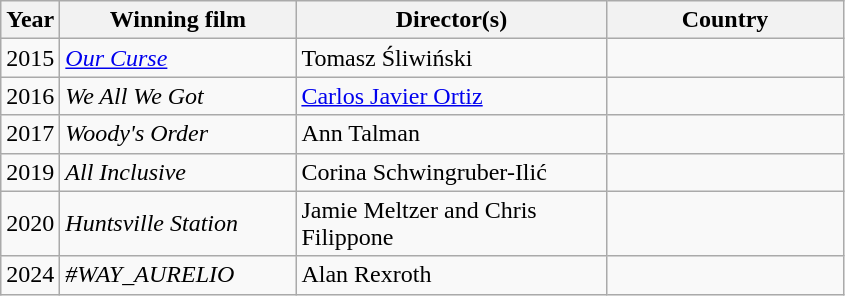<table class="wikitable">
<tr>
<th width="30px">Year</th>
<th width="150px">Winning film</th>
<th width="200px">Director(s)</th>
<th width="150px">Country</th>
</tr>
<tr>
<td>2015</td>
<td><em><a href='#'>Our Curse</a></em></td>
<td>Tomasz Śliwiński</td>
<td></td>
</tr>
<tr>
<td>2016</td>
<td><em>We All We Got</em></td>
<td><a href='#'>Carlos Javier Ortiz</a></td>
<td></td>
</tr>
<tr>
<td>2017</td>
<td><em>Woody's Order</em></td>
<td>Ann Talman</td>
<td></td>
</tr>
<tr>
<td>2019</td>
<td><em>All Inclusive</em></td>
<td>Corina Schwingruber-Ilić</td>
<td></td>
</tr>
<tr>
<td>2020</td>
<td><em>Huntsville Station</em></td>
<td>Jamie Meltzer and Chris Filippone</td>
<td></td>
</tr>
<tr>
<td>2024</td>
<td><em>#WAY_AURELIO</em></td>
<td>Alan Rexroth</td>
<td></td>
</tr>
</table>
